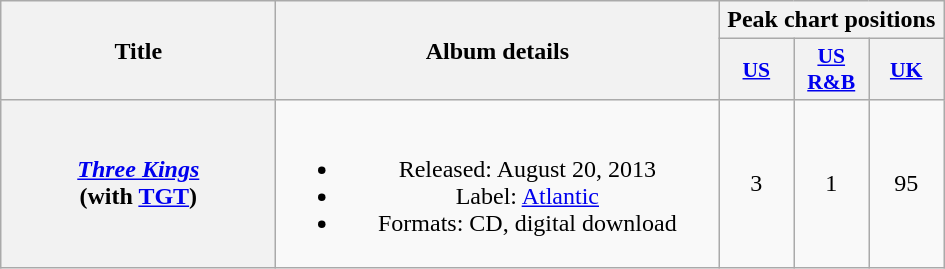<table class="wikitable plainrowheaders" style="text-align:center;">
<tr>
<th scope="col" rowspan="2" style="width:11em;">Title</th>
<th scope="col" rowspan="2" style="width:18em;">Album details</th>
<th scope="col" colspan="3">Peak chart positions</th>
</tr>
<tr>
<th scope="col" style="width:3em;font-size:90%;"><a href='#'>US</a><br></th>
<th scope="col" style="width:3em;font-size:90%;"><a href='#'>US<br>R&B</a><br></th>
<th scope="col" style="width:3em;font-size:90%;"><a href='#'>UK</a><br></th>
</tr>
<tr>
<th scope="row"><em><a href='#'>Three Kings</a></em><br><span>(with <a href='#'>TGT</a>)</span></th>
<td><br><ul><li>Released: August 20, 2013</li><li>Label: <a href='#'>Atlantic</a></li><li>Formats: CD, digital download</li></ul></td>
<td>3</td>
<td>1</td>
<td>95</td>
</tr>
</table>
